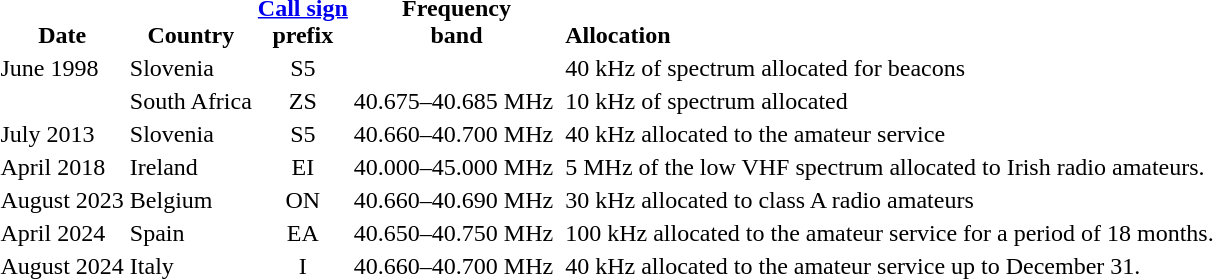<table>
<tr style="vertical-align:bottom;">
<th>Date</th>
<th>Country</th>
<th><a href='#'>Call sign</a><br>prefix</th>
<th>Frequency<br>band</th>
<th align=left>Allocation</th>
</tr>
<tr style="vertical-align:top;">
<td>June 1998</td>
<td>Slovenia</td>
<td align=center>S5</td>
<td></td>
<td>40 kHz of spectrum allocated for beacons</td>
</tr>
<tr style="vertical-align:top;">
<td></td>
<td>South Africa</td>
<td align=center>ZS</td>
<td>40.675–40.685 MHz </td>
<td>10 kHz of spectrum allocated</td>
</tr>
<tr style="vertical-align:top;">
<td>July 2013</td>
<td>Slovenia</td>
<td align=center>S5</td>
<td>40.660–40.700 MHz</td>
<td>40 kHz allocated to the amateur service</td>
</tr>
<tr style="vertical-align:top;">
<td>April 2018</td>
<td>Ireland</td>
<td align=center>EI</td>
<td>40.000–45.000 MHz</td>
<td>5 MHz of the low VHF spectrum allocated to Irish radio amateurs.</td>
</tr>
<tr style="vertical-align:top;">
<td>August 2023</td>
<td>Belgium</td>
<td align=center>ON</td>
<td>40.660–40.690 MHz</td>
<td>30 kHz allocated to class A radio amateurs</td>
</tr>
<tr style="vertical-align:top;">
<td>April 2024</td>
<td>Spain</td>
<td align=center>EA</td>
<td>40.650–40.750 MHz</td>
<td>100 kHz allocated to the amateur service for a period of 18 months.</td>
</tr>
<tr style="vertical-align:top;">
<td>August 2024</td>
<td>Italy</td>
<td align=center>I</td>
<td>40.660–40.700 MHz</td>
<td>40 kHz allocated to the amateur service  up to December 31.</td>
</tr>
</table>
